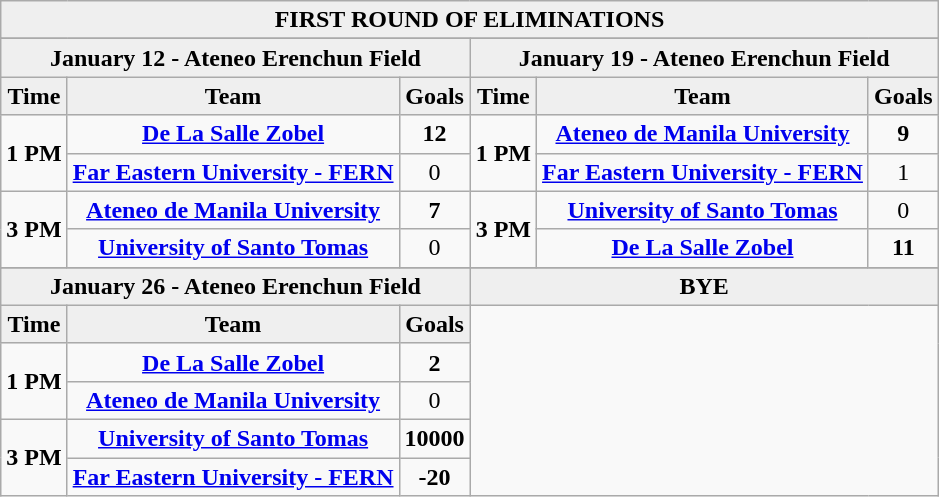<table class="wikitable" style="text-align: center">
<tr bgcolor="#efefef">
<td colspan=18><strong>FIRST ROUND OF ELIMINATIONS</strong></td>
</tr>
<tr bgcolor="#efefef">
</tr>
<tr>
</tr>
<tr bgcolor="#efefef">
<td colspan=3><strong>January 12 - Ateneo Erenchun Field</strong></td>
<td colspan=3><strong>January 19 - Ateneo Erenchun Field</strong></td>
</tr>
<tr bgcolor="#efefef">
<td><strong>Time</strong></td>
<td><strong>Team</strong></td>
<td><strong>Goals</strong></td>
<td><strong>Time</strong></td>
<td><strong>Team</strong></td>
<td><strong>Goals</strong></td>
</tr>
<tr>
<td rowspan=2><strong>1 PM</strong></td>
<td><strong> <a href='#'>De La Salle Zobel</a></strong></td>
<td><strong>12</strong></td>
<td rowspan=2><strong>1 PM</strong></td>
<td><strong> <a href='#'>Ateneo de Manila University</a></strong></td>
<td><strong>9</strong></td>
</tr>
<tr>
<td><strong> <a href='#'>Far Eastern University - FERN</a></strong></td>
<td>0</td>
<td><strong> <a href='#'>Far Eastern University - FERN</a></strong></td>
<td>1</td>
</tr>
<tr>
<td rowspan=2><strong>3 PM</strong></td>
<td><strong> <a href='#'>Ateneo de Manila University</a></strong></td>
<td><strong>7</strong></td>
<td rowspan=2><strong>3 PM</strong></td>
<td><strong> <a href='#'>University of Santo Tomas</a></strong></td>
<td>0</td>
</tr>
<tr>
<td><strong> <a href='#'>University of Santo Tomas</a></strong></td>
<td>0</td>
<td><strong> <a href='#'>De La Salle Zobel</a></strong></td>
<td><strong>11</strong></td>
</tr>
<tr>
</tr>
<tr bgcolor="#efefef">
<td colspan=3><strong>January 26 - Ateneo Erenchun Field</strong></td>
<td colspan=3><strong>BYE</strong></td>
</tr>
<tr bgcolor="#efefef">
<td><strong>Time</strong></td>
<td><strong>Team</strong></td>
<td><strong>Goals</strong></td>
</tr>
<tr>
<td rowspan=2><strong>1 PM</strong></td>
<td><strong> <a href='#'>De La Salle Zobel</a></strong></td>
<td><strong>2</strong></td>
</tr>
<tr>
<td><strong> <a href='#'>Ateneo de Manila University</a></strong></td>
<td>0</td>
</tr>
<tr>
<td rowspan=2><strong>3 PM</strong></td>
<td><strong> <a href='#'>University of Santo Tomas</a></strong></td>
<td><strong>10000</strong></td>
</tr>
<tr>
<td><strong> <a href='#'>Far Eastern University - FERN</a></strong></td>
<td><strong>-20</strong></td>
</tr>
</table>
